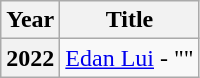<table class="wikitable plainrowheaders">
<tr>
<th scope="col">Year</th>
<th scope="col">Title</th>
</tr>
<tr>
<th scope="row">2022</th>
<td><a href='#'>Edan Lui</a> - ""</td>
</tr>
</table>
